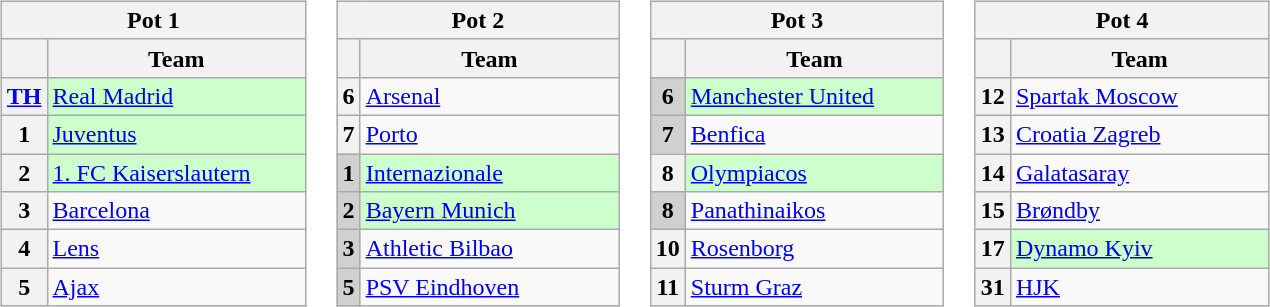<table>
<tr>
<td></td>
</tr>
<tr valign=top>
<td><br><table class="wikitable">
<tr>
<th colspan=2>Pot 1</th>
</tr>
<tr>
<th></th>
<th width=165>Team</th>
</tr>
<tr bgcolor="#ccffcc">
<th><a href='#'>TH</a></th>
<td> <a href='#'>Real Madrid</a></td>
</tr>
<tr bgcolor="#ccffcc">
<th>1</th>
<td> <a href='#'>Juventus</a></td>
</tr>
<tr bgcolor="#ccffcc">
<th>2</th>
<td> <a href='#'>1. FC Kaiserslautern</a></td>
</tr>
<tr>
<th>3</th>
<td> <a href='#'>Barcelona</a></td>
</tr>
<tr>
<th>4</th>
<td> <a href='#'>Lens</a></td>
</tr>
<tr>
<th>5</th>
<td> <a href='#'>Ajax</a></td>
</tr>
</table>
</td>
<td><br><table class="wikitable">
<tr>
<th colspan=2>Pot 2</th>
</tr>
<tr>
<th></th>
<th width=165>Team</th>
</tr>
<tr>
<th>6</th>
<td> <a href='#'>Arsenal</a></td>
</tr>
<tr>
<th>7</th>
<td> <a href='#'>Porto</a></td>
</tr>
<tr bgcolor="#ccffcc">
<th style="background: #d0d0d0;">1</th>
<td> <a href='#'>Internazionale</a></td>
</tr>
<tr bgcolor="#ccffcc">
<th style="background: #d0d0d0;">2</th>
<td> <a href='#'>Bayern Munich</a></td>
</tr>
<tr>
<th style="background: #d0d0d0;">3</th>
<td> <a href='#'>Athletic Bilbao</a></td>
</tr>
<tr>
<th style="background: #d0d0d0;">5</th>
<td> <a href='#'>PSV Eindhoven</a></td>
</tr>
</table>
</td>
<td><br><table class="wikitable">
<tr>
<th colspan=2>Pot 3</th>
</tr>
<tr>
<th></th>
<th width=165>Team</th>
</tr>
<tr bgcolor="#ccffcc">
<th style="background: #d0d0d0;">6</th>
<td> <a href='#'>Manchester United</a></td>
</tr>
<tr>
<th style="background: #d0d0d0;">7</th>
<td> <a href='#'>Benfica</a></td>
</tr>
<tr bgcolor="#ccffcc">
<th>8</th>
<td> <a href='#'>Olympiacos</a></td>
</tr>
<tr>
<th style="background: #d0d0d0;">8</th>
<td> <a href='#'>Panathinaikos</a></td>
</tr>
<tr>
<th>10</th>
<td> <a href='#'>Rosenborg</a></td>
</tr>
<tr>
<th>11</th>
<td> <a href='#'>Sturm Graz</a></td>
</tr>
</table>
</td>
<td><br><table class="wikitable">
<tr>
<th colspan=2>Pot 4</th>
</tr>
<tr>
<th></th>
<th width=165>Team</th>
</tr>
<tr>
<th>12</th>
<td> <a href='#'>Spartak Moscow</a></td>
</tr>
<tr>
<th>13</th>
<td> <a href='#'>Croatia Zagreb</a></td>
</tr>
<tr>
<th>14</th>
<td> <a href='#'>Galatasaray</a></td>
</tr>
<tr>
<th>15</th>
<td> <a href='#'>Brøndby</a></td>
</tr>
<tr bgcolor="#ccffcc">
<th>17</th>
<td> <a href='#'>Dynamo Kyiv</a></td>
</tr>
<tr>
<th>31</th>
<td> <a href='#'>HJK</a></td>
</tr>
</table>
</td>
</tr>
</table>
